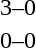<table style="text-align:center">
<tr>
<th width=225></th>
<th width=100></th>
<th width=200></th>
</tr>
<tr>
<td align=right></td>
<td>3–0</td>
<td align=left></td>
</tr>
<tr>
<td align=right></td>
<td>0–0</td>
<td align=left></td>
</tr>
</table>
